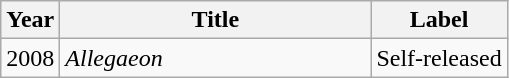<table class="wikitable">
<tr>
<th>Year</th>
<th style="width:200px;">Title</th>
<th>Label</th>
</tr>
<tr>
<td>2008</td>
<td><em>Allegaeon</em></td>
<td>Self-released</td>
</tr>
</table>
